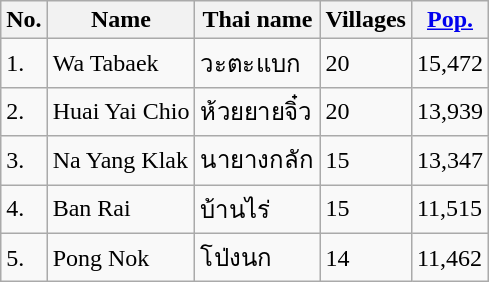<table class="wikitable" border="1">
<tr>
<th>No.</th>
<th>Name</th>
<th>Thai name</th>
<th>Villages</th>
<th><a href='#'>Pop.</a></th>
</tr>
<tr>
<td>1.</td>
<td>Wa Tabaek</td>
<td>วะตะแบก</td>
<td>20</td>
<td>15,472</td>
</tr>
<tr>
<td>2.</td>
<td>Huai Yai Chio</td>
<td>ห้วยยายจิ๋ว</td>
<td>20</td>
<td>13,939</td>
</tr>
<tr>
<td>3.</td>
<td>Na Yang Klak</td>
<td>นายางกลัก</td>
<td>15</td>
<td>13,347</td>
</tr>
<tr>
<td>4.</td>
<td>Ban Rai</td>
<td>บ้านไร่</td>
<td>15</td>
<td>11,515</td>
</tr>
<tr>
<td>5.</td>
<td>Pong Nok</td>
<td>โป่งนก</td>
<td>14</td>
<td>11,462</td>
</tr>
</table>
